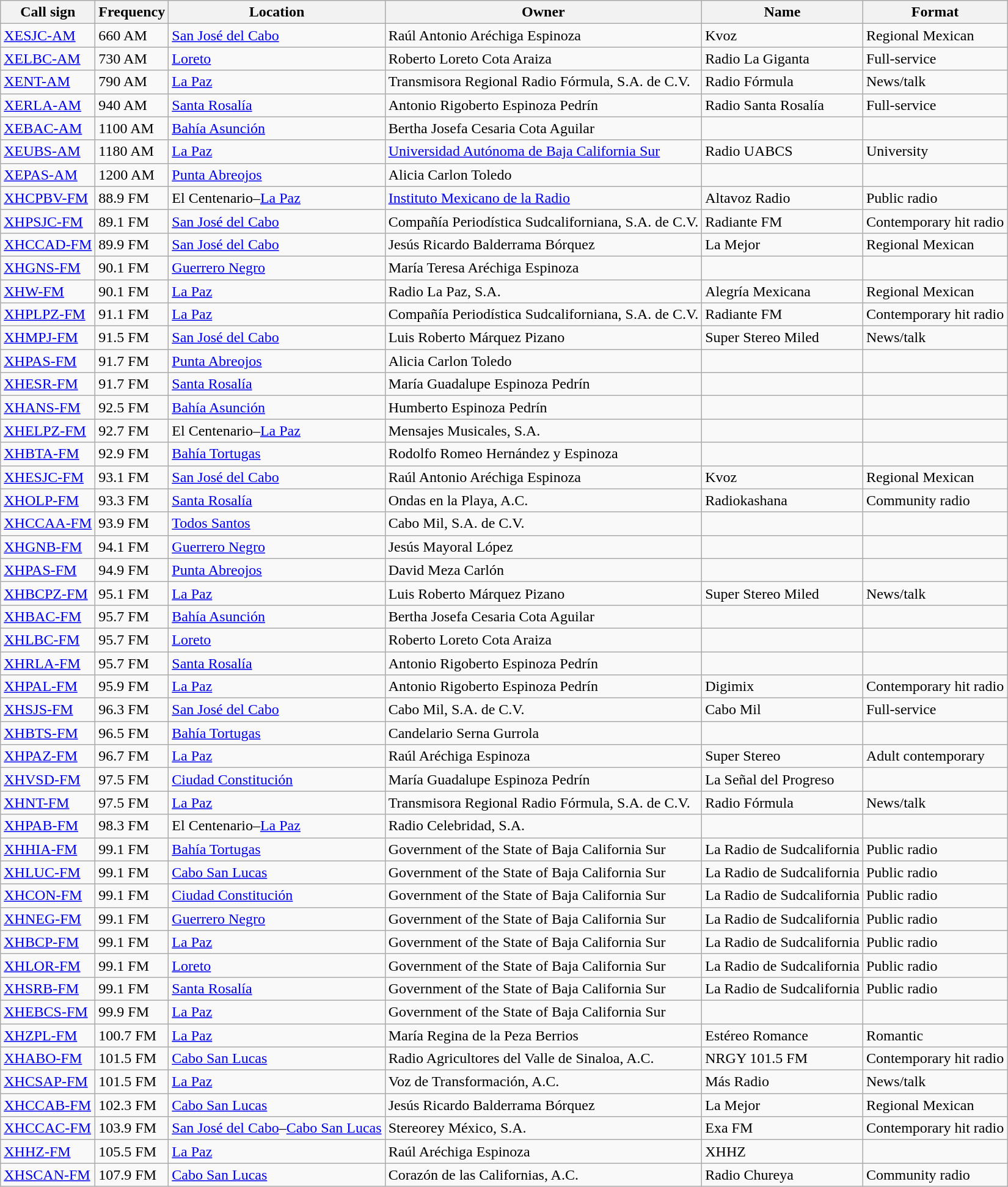<table class="wikitable sortable">
<tr>
<th "scope = "col">Call sign</th>
<th "scope = "col">Frequency</th>
<th "scope = "col">Location</th>
<th "scope = "col">Owner</th>
<th "scope = "col">Name</th>
<th "scope = "col">Format</th>
</tr>
<tr>
<td><a href='#'>XESJC-AM</a></td>
<td>660 AM</td>
<td><a href='#'>San José del Cabo</a></td>
<td>Raúl Antonio Aréchiga Espinoza</td>
<td>Kvoz</td>
<td>Regional Mexican</td>
</tr>
<tr>
<td><a href='#'>XELBC-AM</a></td>
<td>730 AM</td>
<td><a href='#'>Loreto</a></td>
<td>Roberto Loreto Cota Araiza</td>
<td>Radio La Giganta</td>
<td>Full-service</td>
</tr>
<tr>
<td><a href='#'>XENT-AM</a></td>
<td>790 AM</td>
<td><a href='#'>La Paz</a></td>
<td>Transmisora Regional Radio Fórmula, S.A. de C.V.</td>
<td>Radio Fórmula</td>
<td>News/talk</td>
</tr>
<tr>
<td><a href='#'>XERLA-AM</a></td>
<td>940 AM</td>
<td><a href='#'>Santa Rosalía</a></td>
<td>Antonio Rigoberto Espinoza Pedrín</td>
<td>Radio Santa Rosalía</td>
<td>Full-service</td>
</tr>
<tr>
<td><a href='#'>XEBAC-AM</a></td>
<td>1100 AM</td>
<td><a href='#'>Bahía Asunción</a></td>
<td>Bertha Josefa Cesaria Cota Aguilar</td>
<td></td>
<td></td>
</tr>
<tr>
<td><a href='#'>XEUBS-AM</a></td>
<td>1180 AM</td>
<td><a href='#'>La Paz</a></td>
<td><a href='#'>Universidad Autónoma de Baja California Sur</a></td>
<td>Radio UABCS</td>
<td>University</td>
</tr>
<tr>
<td><a href='#'>XEPAS-AM</a></td>
<td>1200 AM</td>
<td><a href='#'>Punta Abreojos</a></td>
<td>Alicia Carlon Toledo</td>
<td></td>
<td></td>
</tr>
<tr>
<td><a href='#'>XHCPBV-FM</a></td>
<td>88.9 FM</td>
<td>El Centenario–<a href='#'>La Paz</a></td>
<td><a href='#'>Instituto Mexicano de la Radio</a></td>
<td>Altavoz Radio</td>
<td>Public radio</td>
</tr>
<tr>
<td><a href='#'>XHPSJC-FM</a></td>
<td>89.1 FM</td>
<td><a href='#'>San José del Cabo</a></td>
<td>Compañía Periodística Sudcaliforniana, S.A. de C.V.</td>
<td>Radiante FM</td>
<td>Contemporary hit radio</td>
</tr>
<tr>
<td><a href='#'>XHCCAD-FM</a></td>
<td>89.9 FM</td>
<td><a href='#'>San José del Cabo</a></td>
<td>Jesús Ricardo Balderrama Bórquez</td>
<td>La Mejor</td>
<td>Regional Mexican</td>
</tr>
<tr>
<td><a href='#'>XHGNS-FM</a></td>
<td>90.1 FM</td>
<td><a href='#'>Guerrero Negro</a></td>
<td>María Teresa Aréchiga Espinoza</td>
<td></td>
<td></td>
</tr>
<tr>
<td><a href='#'>XHW-FM</a></td>
<td>90.1 FM</td>
<td><a href='#'>La Paz</a></td>
<td>Radio La Paz, S.A.</td>
<td>Alegría Mexicana</td>
<td>Regional Mexican</td>
</tr>
<tr>
<td><a href='#'>XHPLPZ-FM</a></td>
<td>91.1 FM</td>
<td><a href='#'>La Paz</a></td>
<td>Compañía Periodística Sudcaliforniana, S.A. de C.V.</td>
<td>Radiante FM</td>
<td>Contemporary hit radio</td>
</tr>
<tr>
<td><a href='#'>XHMPJ-FM</a></td>
<td>91.5 FM</td>
<td><a href='#'>San José del Cabo</a></td>
<td>Luis Roberto Márquez Pizano</td>
<td>Super Stereo Miled</td>
<td>News/talk</td>
</tr>
<tr>
<td><a href='#'>XHPAS-FM</a></td>
<td>91.7 FM</td>
<td><a href='#'>Punta Abreojos</a></td>
<td>Alicia Carlon Toledo</td>
<td></td>
<td></td>
</tr>
<tr>
<td><a href='#'>XHESR-FM</a></td>
<td>91.7 FM</td>
<td><a href='#'>Santa Rosalía</a></td>
<td>María Guadalupe Espinoza Pedrín</td>
<td></td>
<td></td>
</tr>
<tr>
<td><a href='#'>XHANS-FM</a></td>
<td>92.5 FM</td>
<td><a href='#'>Bahía Asunción</a></td>
<td>Humberto Espinoza Pedrín</td>
<td></td>
<td></td>
</tr>
<tr>
<td><a href='#'>XHELPZ-FM</a></td>
<td>92.7 FM</td>
<td>El Centenario–<a href='#'>La Paz</a></td>
<td>Mensajes Musicales, S.A.</td>
<td></td>
<td></td>
</tr>
<tr>
<td><a href='#'>XHBTA-FM</a></td>
<td>92.9 FM</td>
<td><a href='#'>Bahía Tortugas</a></td>
<td>Rodolfo Romeo Hernández y Espinoza</td>
<td></td>
<td></td>
</tr>
<tr>
<td><a href='#'>XHESJC-FM</a></td>
<td>93.1 FM</td>
<td><a href='#'>San José del Cabo</a></td>
<td>Raúl Antonio Aréchiga Espinoza</td>
<td>Kvoz</td>
<td>Regional Mexican</td>
</tr>
<tr>
<td><a href='#'>XHOLP-FM</a></td>
<td>93.3 FM</td>
<td><a href='#'>Santa Rosalía</a></td>
<td>Ondas en la Playa, A.C.</td>
<td>Radiokashana</td>
<td>Community radio</td>
</tr>
<tr>
<td><a href='#'>XHCCAA-FM</a></td>
<td>93.9 FM</td>
<td><a href='#'>Todos Santos</a></td>
<td>Cabo Mil, S.A. de C.V.</td>
<td></td>
<td></td>
</tr>
<tr>
<td><a href='#'>XHGNB-FM</a></td>
<td>94.1 FM</td>
<td><a href='#'>Guerrero Negro</a></td>
<td>Jesús Mayoral López</td>
<td></td>
<td></td>
</tr>
<tr>
<td><a href='#'>XHPAS-FM</a></td>
<td>94.9 FM</td>
<td><a href='#'>Punta Abreojos</a></td>
<td>David Meza Carlón</td>
<td></td>
<td></td>
</tr>
<tr>
<td><a href='#'>XHBCPZ-FM</a></td>
<td>95.1 FM</td>
<td><a href='#'>La Paz</a></td>
<td>Luis Roberto Márquez Pizano</td>
<td>Super Stereo Miled</td>
<td>News/talk</td>
</tr>
<tr>
<td><a href='#'>XHBAC-FM</a></td>
<td>95.7 FM</td>
<td><a href='#'>Bahía Asunción</a></td>
<td>Bertha Josefa Cesaria Cota Aguilar</td>
<td></td>
<td></td>
</tr>
<tr>
<td><a href='#'>XHLBC-FM</a></td>
<td>95.7 FM</td>
<td><a href='#'>Loreto</a></td>
<td>Roberto Loreto Cota Araiza</td>
<td></td>
<td></td>
</tr>
<tr>
<td><a href='#'>XHRLA-FM</a></td>
<td>95.7 FM</td>
<td><a href='#'>Santa Rosalía</a></td>
<td>Antonio Rigoberto Espinoza Pedrín</td>
<td></td>
<td></td>
</tr>
<tr>
<td><a href='#'>XHPAL-FM</a></td>
<td>95.9 FM</td>
<td><a href='#'>La Paz</a></td>
<td>Antonio Rigoberto Espinoza Pedrín</td>
<td>Digimix</td>
<td>Contemporary hit radio</td>
</tr>
<tr>
<td><a href='#'>XHSJS-FM</a></td>
<td>96.3 FM</td>
<td><a href='#'>San José del Cabo</a></td>
<td>Cabo Mil, S.A. de C.V.</td>
<td>Cabo Mil</td>
<td>Full-service</td>
</tr>
<tr>
<td><a href='#'>XHBTS-FM</a></td>
<td>96.5 FM</td>
<td><a href='#'>Bahía Tortugas</a></td>
<td>Candelario Serna Gurrola</td>
<td></td>
<td></td>
</tr>
<tr>
<td><a href='#'>XHPAZ-FM</a></td>
<td>96.7 FM</td>
<td><a href='#'>La Paz</a></td>
<td>Raúl Aréchiga Espinoza</td>
<td>Super Stereo</td>
<td>Adult contemporary</td>
</tr>
<tr>
<td><a href='#'>XHVSD-FM</a></td>
<td>97.5 FM</td>
<td><a href='#'>Ciudad Constitución</a></td>
<td>María Guadalupe Espinoza Pedrín</td>
<td>La Señal del Progreso</td>
<td></td>
</tr>
<tr>
<td><a href='#'>XHNT-FM</a></td>
<td>97.5 FM</td>
<td><a href='#'>La Paz</a></td>
<td>Transmisora Regional Radio Fórmula, S.A. de C.V.</td>
<td>Radio Fórmula</td>
<td>News/talk</td>
</tr>
<tr>
<td><a href='#'>XHPAB-FM</a></td>
<td>98.3 FM</td>
<td>El Centenario–<a href='#'>La Paz</a></td>
<td>Radio Celebridad, S.A.</td>
<td></td>
<td></td>
</tr>
<tr>
<td><a href='#'>XHHIA-FM</a></td>
<td>99.1 FM</td>
<td><a href='#'>Bahía Tortugas</a></td>
<td>Government of the State of Baja California Sur</td>
<td>La Radio de Sudcalifornia</td>
<td>Public radio</td>
</tr>
<tr>
<td><a href='#'>XHLUC-FM</a></td>
<td>99.1 FM</td>
<td><a href='#'>Cabo San Lucas</a></td>
<td>Government of the State of Baja California Sur</td>
<td>La Radio de Sudcalifornia</td>
<td>Public radio</td>
</tr>
<tr>
<td><a href='#'>XHCON-FM</a></td>
<td>99.1 FM</td>
<td><a href='#'>Ciudad Constitución</a></td>
<td>Government of the State of Baja California Sur</td>
<td>La Radio de Sudcalifornia</td>
<td>Public radio</td>
</tr>
<tr>
<td><a href='#'>XHNEG-FM</a></td>
<td>99.1 FM</td>
<td><a href='#'>Guerrero Negro</a></td>
<td>Government of the State of Baja California Sur</td>
<td>La Radio de Sudcalifornia</td>
<td>Public radio</td>
</tr>
<tr>
<td><a href='#'>XHBCP-FM</a></td>
<td>99.1 FM</td>
<td><a href='#'>La Paz</a></td>
<td>Government of the State of Baja California Sur</td>
<td>La Radio de Sudcalifornia</td>
<td>Public radio</td>
</tr>
<tr>
<td><a href='#'>XHLOR-FM</a></td>
<td>99.1 FM</td>
<td><a href='#'>Loreto</a></td>
<td>Government of the State of Baja California Sur</td>
<td>La Radio de Sudcalifornia</td>
<td>Public radio</td>
</tr>
<tr>
<td><a href='#'>XHSRB-FM</a></td>
<td>99.1 FM</td>
<td><a href='#'>Santa Rosalía</a></td>
<td>Government of the State of Baja California Sur</td>
<td>La Radio de Sudcalifornia</td>
<td>Public radio</td>
</tr>
<tr>
<td><a href='#'>XHEBCS-FM</a></td>
<td>99.9 FM</td>
<td><a href='#'>La Paz</a></td>
<td>Government of the State of Baja California Sur</td>
<td></td>
<td></td>
</tr>
<tr>
<td><a href='#'>XHZPL-FM</a></td>
<td>100.7 FM</td>
<td><a href='#'>La Paz</a></td>
<td>María Regina de la Peza Berrios</td>
<td>Estéreo Romance</td>
<td>Romantic</td>
</tr>
<tr>
<td><a href='#'>XHABO-FM</a></td>
<td>101.5 FM</td>
<td><a href='#'>Cabo San Lucas</a></td>
<td>Radio Agricultores del Valle de Sinaloa, A.C.</td>
<td>NRGY 101.5 FM</td>
<td>Contemporary hit radio</td>
</tr>
<tr>
<td><a href='#'>XHCSAP-FM</a></td>
<td>101.5 FM</td>
<td><a href='#'>La Paz</a></td>
<td>Voz de Transformación, A.C.</td>
<td>Más Radio</td>
<td>News/talk</td>
</tr>
<tr>
<td><a href='#'>XHCCAB-FM</a></td>
<td>102.3 FM</td>
<td><a href='#'>Cabo San Lucas</a></td>
<td>Jesús Ricardo Balderrama Bórquez</td>
<td>La Mejor</td>
<td>Regional Mexican</td>
</tr>
<tr>
<td><a href='#'>XHCCAC-FM</a></td>
<td>103.9 FM</td>
<td><a href='#'>San José del Cabo</a>–<a href='#'>Cabo San Lucas</a></td>
<td>Stereorey México, S.A.</td>
<td>Exa FM</td>
<td>Contemporary hit radio</td>
</tr>
<tr>
<td><a href='#'>XHHZ-FM</a></td>
<td>105.5 FM</td>
<td><a href='#'>La Paz</a></td>
<td>Raúl Aréchiga Espinoza</td>
<td>XHHZ</td>
<td></td>
</tr>
<tr>
<td><a href='#'>XHSCAN-FM</a></td>
<td>107.9 FM</td>
<td><a href='#'>Cabo San Lucas</a></td>
<td>Corazón de las Californias, A.C.</td>
<td>Radio Chureya</td>
<td>Community radio</td>
</tr>
</table>
